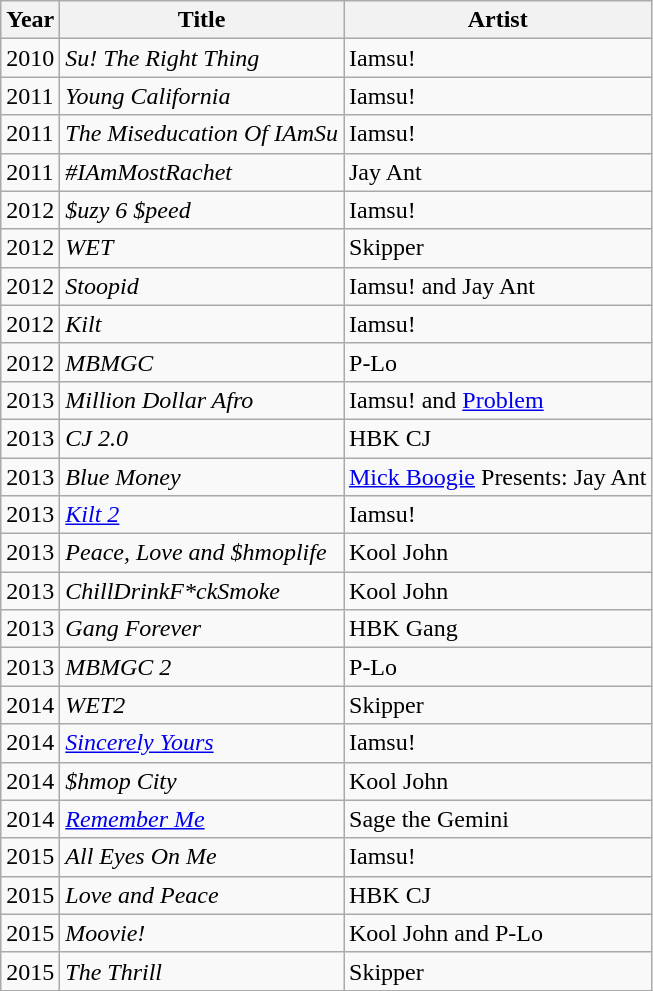<table class="wikitable sortable">
<tr>
<th>Year</th>
<th>Title</th>
<th>Artist</th>
</tr>
<tr>
<td>2010</td>
<td><em>Su! The Right Thing</em></td>
<td>Iamsu!</td>
</tr>
<tr>
<td>2011</td>
<td><em>Young California</em></td>
<td>Iamsu!</td>
</tr>
<tr>
<td>2011</td>
<td><em>The Miseducation Of IAmSu</em></td>
<td>Iamsu!</td>
</tr>
<tr>
<td>2011</td>
<td><em>#IAmMostRachet</em></td>
<td>Jay Ant</td>
</tr>
<tr>
<td>2012</td>
<td><em>$uzy 6 $peed</em></td>
<td>Iamsu!</td>
</tr>
<tr>
<td>2012</td>
<td><em>WET</em></td>
<td>Skipper</td>
</tr>
<tr>
<td>2012</td>
<td><em>Stoopid</em></td>
<td>Iamsu!	and Jay Ant</td>
</tr>
<tr>
<td>2012</td>
<td><em>Kilt</em></td>
<td>Iamsu!</td>
</tr>
<tr>
<td>2012</td>
<td><em>MBMGC</em></td>
<td>P-Lo</td>
</tr>
<tr>
<td>2013</td>
<td><em>Million Dollar Afro</em></td>
<td>Iamsu! and <a href='#'>Problem</a></td>
</tr>
<tr>
<td>2013</td>
<td><em>CJ 2.0</em></td>
<td>HBK CJ</td>
</tr>
<tr>
<td>2013</td>
<td><em>Blue Money</em></td>
<td><a href='#'>Mick Boogie</a> Presents: Jay Ant</td>
</tr>
<tr>
<td>2013</td>
<td><em><a href='#'>Kilt 2</a></em></td>
<td>Iamsu!</td>
</tr>
<tr>
<td>2013</td>
<td><em>Peace, Love and $hmoplife</em></td>
<td>Kool John</td>
</tr>
<tr>
<td>2013</td>
<td><em>ChillDrinkF*ckSmoke</em></td>
<td>Kool John</td>
</tr>
<tr>
<td>2013</td>
<td><em>Gang Forever</em></td>
<td>HBK Gang</td>
</tr>
<tr>
<td>2013</td>
<td><em>MBMGC 2</em></td>
<td>P-Lo</td>
</tr>
<tr>
<td>2014</td>
<td><em>WET2</em></td>
<td>Skipper</td>
</tr>
<tr>
<td>2014</td>
<td><em><a href='#'>Sincerely Yours</a></em></td>
<td>Iamsu!</td>
</tr>
<tr>
<td>2014</td>
<td><em>$hmop City</em></td>
<td>Kool John</td>
</tr>
<tr>
<td>2014</td>
<td><em><a href='#'>Remember Me</a></em></td>
<td>Sage the Gemini</td>
</tr>
<tr>
<td>2015</td>
<td><em>All Eyes On Me</em></td>
<td>Iamsu!</td>
</tr>
<tr>
<td>2015</td>
<td><em>Love and Peace</em></td>
<td>HBK CJ</td>
</tr>
<tr>
<td>2015</td>
<td><em>Moovie!</em></td>
<td>Kool John and P-Lo</td>
</tr>
<tr>
<td>2015</td>
<td><em>The Thrill</em></td>
<td>Skipper</td>
</tr>
</table>
